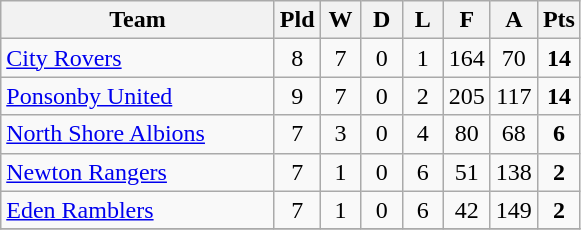<table class="wikitable" style="text-align:center;">
<tr>
<th width=175>Team</th>
<th width=20 abbr="Played">Pld</th>
<th width=20 abbr="Won">W</th>
<th width=20 abbr="Drawn">D</th>
<th width=20 abbr="Lost">L</th>
<th width=20 abbr="For">F</th>
<th width=20 abbr="Against">A</th>
<th width=20 abbr="Points">Pts</th>
</tr>
<tr>
<td style="text-align:left;"><a href='#'>City Rovers</a></td>
<td>8</td>
<td>7</td>
<td>0</td>
<td>1</td>
<td>164</td>
<td>70</td>
<td><strong>14</strong></td>
</tr>
<tr>
<td style="text-align:left;"><a href='#'>Ponsonby United</a></td>
<td>9</td>
<td>7</td>
<td>0</td>
<td>2</td>
<td>205</td>
<td>117</td>
<td><strong>14</strong></td>
</tr>
<tr>
<td style="text-align:left;"><a href='#'>North Shore Albions</a></td>
<td>7</td>
<td>3</td>
<td>0</td>
<td>4</td>
<td>80</td>
<td>68</td>
<td><strong>6</strong></td>
</tr>
<tr>
<td style="text-align:left;"><a href='#'>Newton Rangers</a></td>
<td>7</td>
<td>1</td>
<td>0</td>
<td>6</td>
<td>51</td>
<td>138</td>
<td><strong>2</strong></td>
</tr>
<tr>
<td style="text-align:left;"><a href='#'>Eden Ramblers</a></td>
<td>7</td>
<td>1</td>
<td>0</td>
<td>6</td>
<td>42</td>
<td>149</td>
<td><strong>2</strong></td>
</tr>
<tr>
</tr>
</table>
